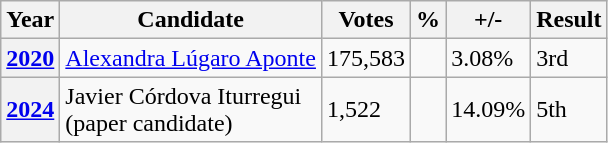<table class="wikitable">
<tr>
<th>Year</th>
<th>Candidate</th>
<th>Votes</th>
<th>%</th>
<th>+/-</th>
<th>Result</th>
</tr>
<tr>
<th><a href='#'>2020</a></th>
<td><a href='#'>Alexandra Lúgaro Aponte</a></td>
<td>175,583</td>
<td></td>
<td> 3.08%</td>
<td>3rd</td>
</tr>
<tr>
<th><a href='#'>2024</a></th>
<td>Javier Córdova Iturregui<br>(paper candidate)</td>
<td>1,522</td>
<td></td>
<td> 14.09%</td>
<td>5th</td>
</tr>
</table>
